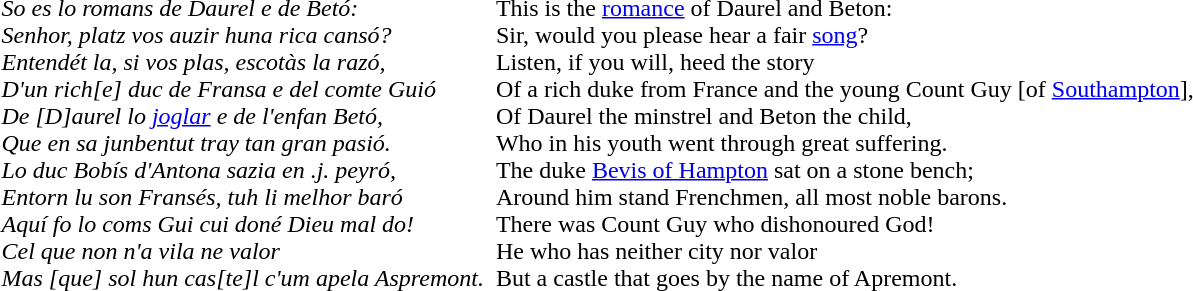<table>
<tr>
<td><br><em>So es lo romans de Daurel e de Betó:</em><br><em>Senhor, platz vos auzir huna rica cansó?</em><br>
<em>Entendét la, si vos plas, escotàs la razó,</em><br>
<em>D'un rich[e] duc de Fransa e del comte Guió</em><br>
<em>De [D]aurel lo <a href='#'>joglar</a> e de l'enfan Betó,</em><br>
<em>Que en sa junbentut tray tan gran pasió.</em><br>
<em>Lo duc Bobís d'Antona sazia en .j. peyró,</em><br>
<em>Entorn lu son Fransés, tuh li melhor baró</em><br>
<em>Aquí fo lo coms Gui cui doné Dieu mal do!</em><br>
<em>Cel que non n'a vila ne valor</em><br>
<em>Mas [que] sol hun cas[te]l c'um apela Aspremont.</em><br></td>
<td></td>
<td><br>This is the <a href='#'>romance</a> of Daurel and Beton:<br>Sir, would you please hear a fair <a href='#'>song</a>?<br>
Listen, if you will, heed the story<br>
Of a rich duke from France and the young Count Guy [of <a href='#'>Southampton</a>],<br>
Of Daurel the minstrel and Beton the child,<br>
Who in his youth went through great suffering.<br>
The duke <a href='#'>Bevis of Hampton</a> sat on a stone bench;<br>
Around him stand Frenchmen, all most noble barons.<br>
There was Count Guy who dishonoured God!<br>
He who has neither city nor valor<br>
But a castle that goes by the name of Apremont.<br></td>
</tr>
</table>
